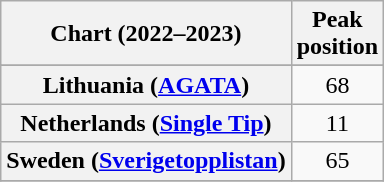<table class="wikitable sortable plainrowheaders" style="text-align:center">
<tr>
<th scope="col">Chart (2022–2023)</th>
<th scope="col">Peak<br>position</th>
</tr>
<tr>
</tr>
<tr>
</tr>
<tr>
</tr>
<tr>
</tr>
<tr>
<th scope="row">Lithuania (<a href='#'>AGATA</a>)</th>
<td>68</td>
</tr>
<tr>
<th scope="row">Netherlands (<a href='#'>Single Tip</a>)</th>
<td>11</td>
</tr>
<tr>
<th scope="row">Sweden (<a href='#'>Sverigetopplistan</a>)</th>
<td>65</td>
</tr>
<tr>
</tr>
</table>
